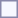<table style="border:1px solid #8888aa; background-color:#f7f8ff; padding:5px; font-size:95%; margin: 0px 12px 12px 0px;">
</table>
